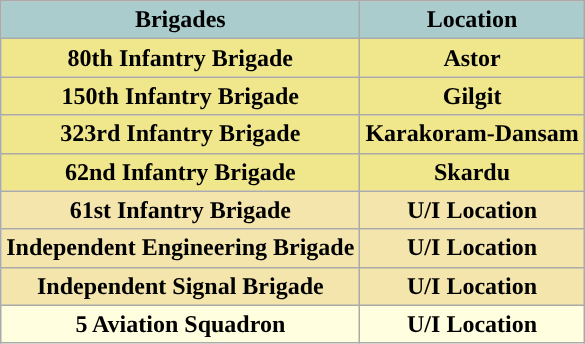<table class="wikitable sortable">
<tr>
<th style="color:black; background:#acc;">Brigades</th>
<th style="color:black; background:#acc;">Location</th>
</tr>
<tr>
<th style="background:#F0E68C;">80th  Infantry Brigade</th>
<th style="background:#F0E68C;">Astor</th>
</tr>
<tr>
<th style="background:#F0E68C;">150th  Infantry Brigade</th>
<th style="background:#F0E68C;">Gilgit</th>
</tr>
<tr>
<th style="background:#F0E68C;">323rd  Infantry Brigade</th>
<th style="background:#F0E68C;">Karakoram-Dansam</th>
</tr>
<tr>
<th style="background:#F0E68C;">62nd Infantry Brigade</th>
<th style="background:#F0E68C;">Skardu</th>
</tr>
<tr>
<th style="background:#F3E5AB;">61st Infantry Brigade</th>
<th style="background:#F3E5AB;">U/I Location</th>
</tr>
<tr>
<th style="background:#F3E5AB;">Independent Engineering Brigade</th>
<th style="background:#F3E5AB;">U/I Location</th>
</tr>
<tr>
<th style="background:#F3E5AB;">Independent Signal Brigade</th>
<th style="background:#F3E5AB;">U/I Location</th>
</tr>
<tr>
<th style="background:#FFFFE0;">5 Aviation Squadron</th>
<th style="background:#FFFFE0;">U/I Location</th>
</tr>
</table>
